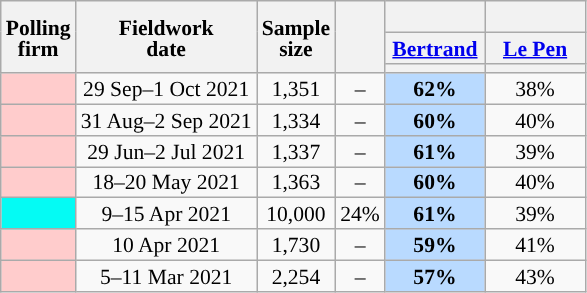<table class="wikitable mw-collapsible mw-collapsed" style="text-align:center;font-size:90%;line-height:14px;">
<tr>
<th rowspan="3">Polling<br>firm</th>
<th rowspan="3">Fieldwork<br>date</th>
<th rowspan="3">Sample<br>size</th>
<th rowspan="3"></th>
<th></th>
<th><br></th>
</tr>
<tr>
<th class="unsortable" style="width:60px;"><a href='#'>Bertrand</a><br></th>
<th class="unsortable" style="width:60px;"><a href='#'>Le Pen</a><br></th>
</tr>
<tr>
<th style="background:"></th>
<th style="background:"></th>
</tr>
<tr>
<td style="background:#FFCCCC"></td>
<td>29 Sep–1 Oct 2021</td>
<td>1,351</td>
<td>–</td>
<td style="background:#B9DAFF;"><strong>62%</strong></td>
<td>38%</td>
</tr>
<tr>
<td style="background:#FFCCCC"></td>
<td>31 Aug–2 Sep 2021</td>
<td>1,334</td>
<td>–</td>
<td style="background:#B9DAFF;"><strong>60%</strong></td>
<td>40%</td>
</tr>
<tr>
<td style="background:#FFCCCC"></td>
<td>29 Jun–2 Jul 2021</td>
<td>1,337</td>
<td>–</td>
<td style="background:#B9DAFF;"><strong>61%</strong></td>
<td>39%</td>
</tr>
<tr>
<td style="background:#FFCCCC"></td>
<td>18–20 May 2021</td>
<td>1,363</td>
<td>–</td>
<td style="background:#B9DAFF;"><strong>60%</strong></td>
<td>40%</td>
</tr>
<tr>
<td style="background:#04FBF4;"></td>
<td>9–15 Apr 2021</td>
<td>10,000</td>
<td>24%</td>
<td style="background:#B9DAFF;"><strong>61%</strong></td>
<td>39%</td>
</tr>
<tr>
<td style="background:#FFCCCC"></td>
<td>10 Apr 2021</td>
<td>1,730</td>
<td>–</td>
<td style="background:#B9DAFF;"><strong>59%</strong></td>
<td>41%</td>
</tr>
<tr>
<td style="background:#FFCCCC"></td>
<td>5–11 Mar 2021</td>
<td>2,254</td>
<td>–</td>
<td style="background:#B9DAFF;"><strong>57%</strong></td>
<td>43%</td>
</tr>
</table>
